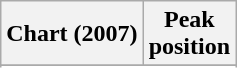<table class="wikitable sortable plainrowheaders" style="text-align:center;">
<tr>
<th scope="col">Chart (2007)</th>
<th scope="col">Peak<br>position</th>
</tr>
<tr>
</tr>
<tr>
</tr>
<tr>
</tr>
<tr>
</tr>
<tr>
</tr>
</table>
